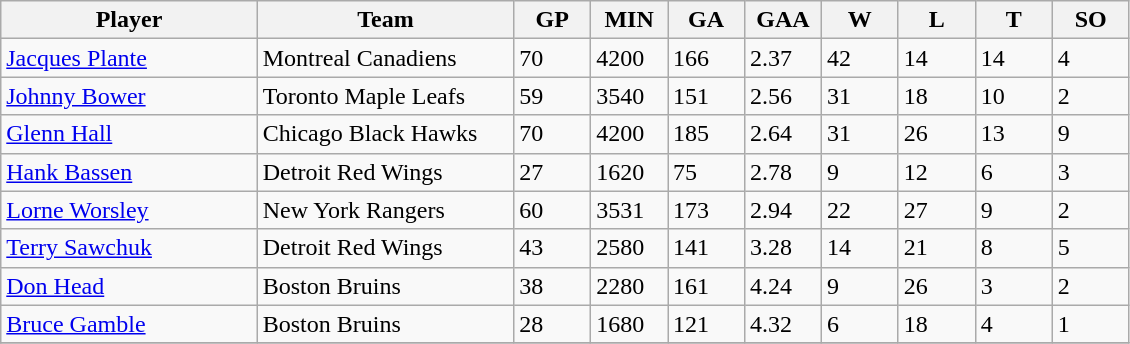<table class="wikitable">
<tr>
<th bgcolor="#DDDDFF" width="20%">Player</th>
<th bgcolor="#DDDDFF" width="20%">Team</th>
<th bgcolor="#DDDDFF" width="6%">GP</th>
<th bgcolor="#DDDDFF" width="6%">MIN</th>
<th bgcolor="#DDDDFF" width="6%">GA</th>
<th bgcolor="#DDDDFF" width="6%">GAA</th>
<th bgcolor="#DDDDFF" width="6%">W</th>
<th bgcolor="#DDDDFF" width="6%">L</th>
<th bgcolor="#DDDDFF" width="6%">T</th>
<th bgcolor="#DDDDFF" width="6%">SO</th>
</tr>
<tr>
<td><a href='#'>Jacques Plante</a></td>
<td>Montreal Canadiens</td>
<td>70</td>
<td>4200</td>
<td>166</td>
<td>2.37</td>
<td>42</td>
<td>14</td>
<td>14</td>
<td>4</td>
</tr>
<tr>
<td><a href='#'>Johnny Bower</a></td>
<td>Toronto Maple Leafs</td>
<td>59</td>
<td>3540</td>
<td>151</td>
<td>2.56</td>
<td>31</td>
<td>18</td>
<td>10</td>
<td>2</td>
</tr>
<tr>
<td><a href='#'>Glenn Hall</a></td>
<td>Chicago Black Hawks</td>
<td>70</td>
<td>4200</td>
<td>185</td>
<td>2.64</td>
<td>31</td>
<td>26</td>
<td>13</td>
<td>9</td>
</tr>
<tr>
<td><a href='#'>Hank Bassen</a></td>
<td>Detroit Red Wings</td>
<td>27</td>
<td>1620</td>
<td>75</td>
<td>2.78</td>
<td>9</td>
<td>12</td>
<td>6</td>
<td>3</td>
</tr>
<tr>
<td><a href='#'>Lorne Worsley</a></td>
<td>New York Rangers</td>
<td>60</td>
<td>3531</td>
<td>173</td>
<td>2.94</td>
<td>22</td>
<td>27</td>
<td>9</td>
<td>2</td>
</tr>
<tr>
<td><a href='#'>Terry Sawchuk</a></td>
<td>Detroit Red Wings</td>
<td>43</td>
<td>2580</td>
<td>141</td>
<td>3.28</td>
<td>14</td>
<td>21</td>
<td>8</td>
<td>5</td>
</tr>
<tr>
<td><a href='#'>Don Head</a></td>
<td>Boston Bruins</td>
<td>38</td>
<td>2280</td>
<td>161</td>
<td>4.24</td>
<td>9</td>
<td>26</td>
<td>3</td>
<td>2</td>
</tr>
<tr>
<td><a href='#'>Bruce Gamble</a></td>
<td>Boston Bruins</td>
<td>28</td>
<td>1680</td>
<td>121</td>
<td>4.32</td>
<td>6</td>
<td>18</td>
<td>4</td>
<td>1</td>
</tr>
<tr>
</tr>
</table>
